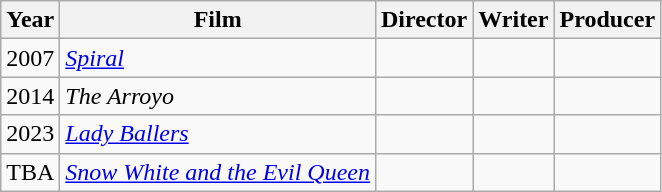<table class="wikitable">
<tr>
<th>Year</th>
<th>Film</th>
<th>Director</th>
<th>Writer</th>
<th>Producer</th>
</tr>
<tr>
<td>2007</td>
<td><em><a href='#'>Spiral</a></em></td>
<td></td>
<td></td>
<td></td>
</tr>
<tr>
<td>2014</td>
<td><em>The Arroyo</em></td>
<td></td>
<td></td>
<td></td>
</tr>
<tr>
<td>2023</td>
<td><em><a href='#'>Lady Ballers</a></em></td>
<td></td>
<td></td>
<td></td>
</tr>
<tr>
<td>TBA</td>
<td><em><a href='#'>Snow White and the Evil Queen</a></em></td>
<td></td>
<td></td>
<td></td>
</tr>
</table>
